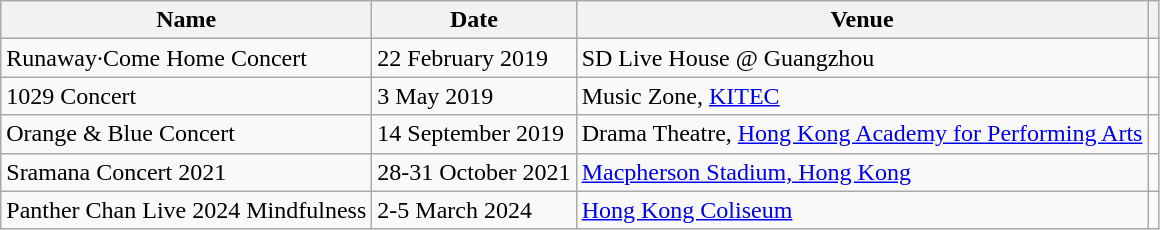<table class="wikitable plainrowheaders">
<tr>
<th scope="col">Name</th>
<th scope="col">Date</th>
<th scope="col">Venue</th>
<th scope="col" class="unsortable"></th>
</tr>
<tr>
<td>Runaway·Come Home Concert</td>
<td>22 February 2019</td>
<td>SD Live House @ Guangzhou</td>
<td></td>
</tr>
<tr>
<td>1029 Concert</td>
<td>3 May 2019</td>
<td>Music Zone, <a href='#'>KITEC</a></td>
<td></td>
</tr>
<tr>
<td>Orange & Blue Concert</td>
<td>14 September 2019</td>
<td>Drama Theatre, <a href='#'>Hong Kong Academy for Performing Arts</a></td>
<td></td>
</tr>
<tr>
<td>Sramana Concert 2021</td>
<td>28-31 October 2021</td>
<td><a href='#'>Macpherson Stadium, Hong Kong</a></td>
<td></td>
</tr>
<tr>
<td>Panther Chan Live 2024 Mindfulness</td>
<td>2-5 March 2024</td>
<td><a href='#'>Hong Kong Coliseum</a></td>
<td></td>
</tr>
</table>
